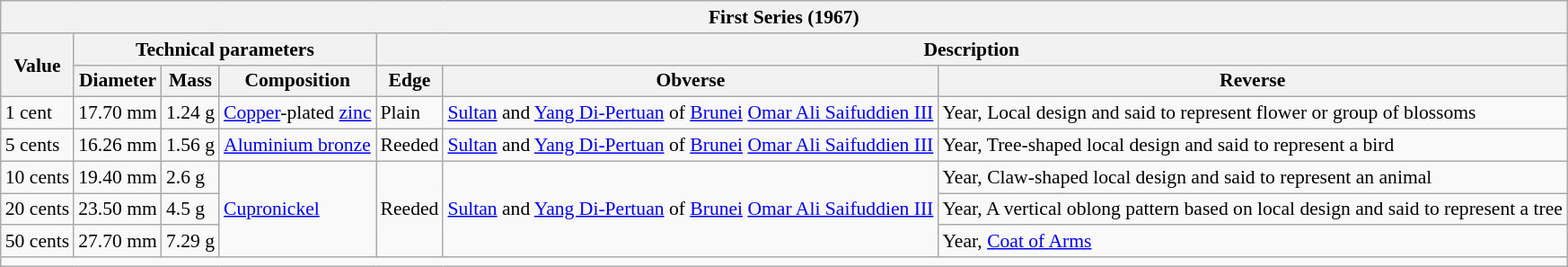<table class="wikitable" style="font-size: 90%">
<tr>
<th colspan="7">First Series (1967) </th>
</tr>
<tr>
<th rowspan="2">Value</th>
<th colspan="3">Technical parameters</th>
<th colspan="3">Description</th>
</tr>
<tr>
<th>Diameter</th>
<th>Mass</th>
<th>Composition</th>
<th>Edge</th>
<th>Obverse</th>
<th>Reverse</th>
</tr>
<tr>
<td>1 cent</td>
<td>17.70 mm</td>
<td>1.24 g</td>
<td><a href='#'>Copper</a>-plated <a href='#'>zinc</a></td>
<td>Plain</td>
<td><a href='#'>Sultan</a> and <a href='#'>Yang Di-Pertuan</a> of <a href='#'>Brunei</a> <a href='#'>Omar Ali Saifuddien III</a></td>
<td>Year, Local design and said to represent flower or group of blossoms</td>
</tr>
<tr>
<td>5 cents</td>
<td>16.26 mm</td>
<td>1.56 g</td>
<td><a href='#'>Aluminium bronze</a></td>
<td>Reeded</td>
<td><a href='#'>Sultan</a> and <a href='#'>Yang Di-Pertuan</a> of <a href='#'>Brunei</a> <a href='#'>Omar Ali Saifuddien III</a></td>
<td>Year, Tree-shaped local design and said to represent a bird</td>
</tr>
<tr>
<td>10 cents</td>
<td>19.40 mm</td>
<td>2.6 g</td>
<td rowspan="3"><a href='#'>Cupronickel</a></td>
<td rowspan="3">Reeded</td>
<td rowspan="3"><a href='#'>Sultan</a> and <a href='#'>Yang Di-Pertuan</a> of <a href='#'>Brunei</a> <a href='#'>Omar Ali Saifuddien III</a></td>
<td>Year, Claw-shaped local design and said to represent an animal</td>
</tr>
<tr>
<td>20 cents</td>
<td>23.50 mm</td>
<td>4.5 g</td>
<td>Year, A vertical oblong pattern based on local design and said to represent a tree</td>
</tr>
<tr>
<td>50 cents</td>
<td>27.70 mm</td>
<td>7.29 g</td>
<td>Year, <a href='#'>Coat of Arms</a></td>
</tr>
<tr>
<td colspan="7"></td>
</tr>
</table>
